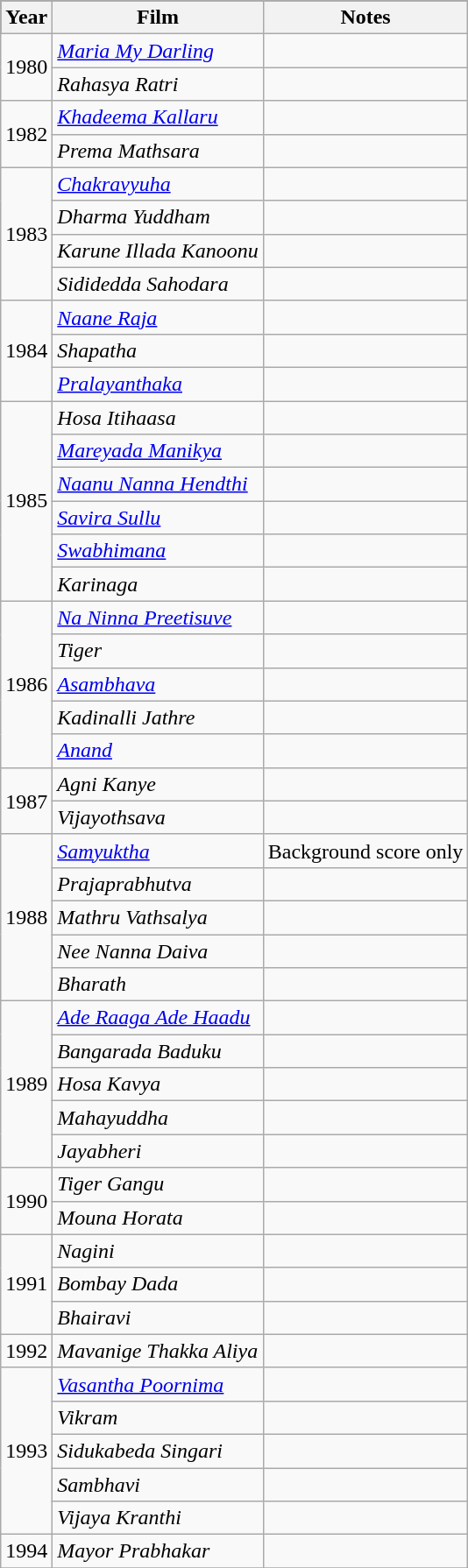<table class="wikitable sortable">
<tr style="background:#000;">
<th>Year</th>
<th>Film</th>
<th>Notes</th>
</tr>
<tr>
<td rowspan="2">1980</td>
<td><em><a href='#'>Maria My Darling</a></em></td>
<td></td>
</tr>
<tr>
<td><em>Rahasya Ratri</em></td>
<td></td>
</tr>
<tr>
<td rowspan=2>1982</td>
<td><em><a href='#'>Khadeema Kallaru</a></em></td>
<td></td>
</tr>
<tr>
<td><em>Prema Mathsara</em></td>
<td></td>
</tr>
<tr>
<td rowspan="4">1983</td>
<td><em><a href='#'>Chakravyuha</a></em></td>
<td></td>
</tr>
<tr>
<td><em>Dharma Yuddham</em></td>
<td></td>
</tr>
<tr>
<td><em>Karune Illada Kanoonu</em></td>
<td></td>
</tr>
<tr>
<td><em>Sididedda Sahodara</em></td>
<td></td>
</tr>
<tr>
<td rowspan="3">1984</td>
<td><em><a href='#'>Naane Raja</a></em></td>
<td></td>
</tr>
<tr>
<td><em>Shapatha</em></td>
<td></td>
</tr>
<tr>
<td><em><a href='#'>Pralayanthaka</a></em></td>
<td></td>
</tr>
<tr>
<td rowspan="6">1985</td>
<td><em>Hosa Itihaasa</em></td>
<td></td>
</tr>
<tr>
<td><em><a href='#'>Mareyada Manikya</a></em></td>
<td></td>
</tr>
<tr>
<td><em><a href='#'>Naanu Nanna Hendthi</a></em></td>
<td></td>
</tr>
<tr>
<td><em><a href='#'>Savira Sullu</a></em></td>
<td></td>
</tr>
<tr>
<td><em><a href='#'>Swabhimana</a></em></td>
<td></td>
</tr>
<tr>
<td><em>Karinaga</em></td>
<td></td>
</tr>
<tr>
<td rowspan="5">1986</td>
<td><em><a href='#'>Na Ninna Preetisuve</a></em></td>
<td></td>
</tr>
<tr>
<td><em>Tiger</em></td>
<td></td>
</tr>
<tr>
<td><em><a href='#'>Asambhava</a></em></td>
<td></td>
</tr>
<tr>
<td><em>Kadinalli Jathre</em></td>
<td></td>
</tr>
<tr>
<td><em><a href='#'>Anand</a></em></td>
<td></td>
</tr>
<tr>
<td rowspan=2>1987</td>
<td><em>Agni Kanye</em></td>
<td></td>
</tr>
<tr>
<td><em>Vijayothsava</em></td>
<td></td>
</tr>
<tr>
<td rowspan="5">1988</td>
<td><em><a href='#'>Samyuktha</a></em></td>
<td>Background score only</td>
</tr>
<tr>
<td><em>Prajaprabhutva</em></td>
<td></td>
</tr>
<tr>
<td><em>Mathru Vathsalya</em></td>
<td></td>
</tr>
<tr>
<td><em>Nee Nanna Daiva</em></td>
<td></td>
</tr>
<tr>
<td><em>Bharath</em></td>
<td></td>
</tr>
<tr>
<td rowspan=5>1989</td>
<td><em><a href='#'>Ade Raaga Ade Haadu</a></em></td>
<td></td>
</tr>
<tr>
<td><em>Bangarada Baduku</em></td>
<td></td>
</tr>
<tr>
<td><em>Hosa Kavya</em></td>
<td></td>
</tr>
<tr>
<td><em>Mahayuddha</em></td>
<td></td>
</tr>
<tr>
<td><em>Jayabheri</em></td>
<td></td>
</tr>
<tr>
<td rowspan=2>1990</td>
<td><em>Tiger Gangu</em></td>
<td></td>
</tr>
<tr>
<td><em>Mouna Horata</em></td>
<td></td>
</tr>
<tr>
<td rowspan=3>1991</td>
<td><em>Nagini</em></td>
<td></td>
</tr>
<tr>
<td><em>Bombay Dada</em></td>
<td></td>
</tr>
<tr>
<td><em>Bhairavi</em></td>
<td></td>
</tr>
<tr>
<td>1992</td>
<td><em>Mavanige Thakka Aliya</em></td>
<td></td>
</tr>
<tr>
<td rowspan="5">1993</td>
<td><em><a href='#'>Vasantha Poornima</a></em></td>
<td></td>
</tr>
<tr>
<td><em>Vikram</em></td>
<td></td>
</tr>
<tr>
<td><em>Sidukabeda Singari</em></td>
<td></td>
</tr>
<tr>
<td><em>Sambhavi</em></td>
<td></td>
</tr>
<tr>
<td><em>Vijaya Kranthi</em></td>
<td></td>
</tr>
<tr>
<td>1994</td>
<td><em>Mayor Prabhakar</em></td>
<td></td>
</tr>
<tr>
</tr>
</table>
